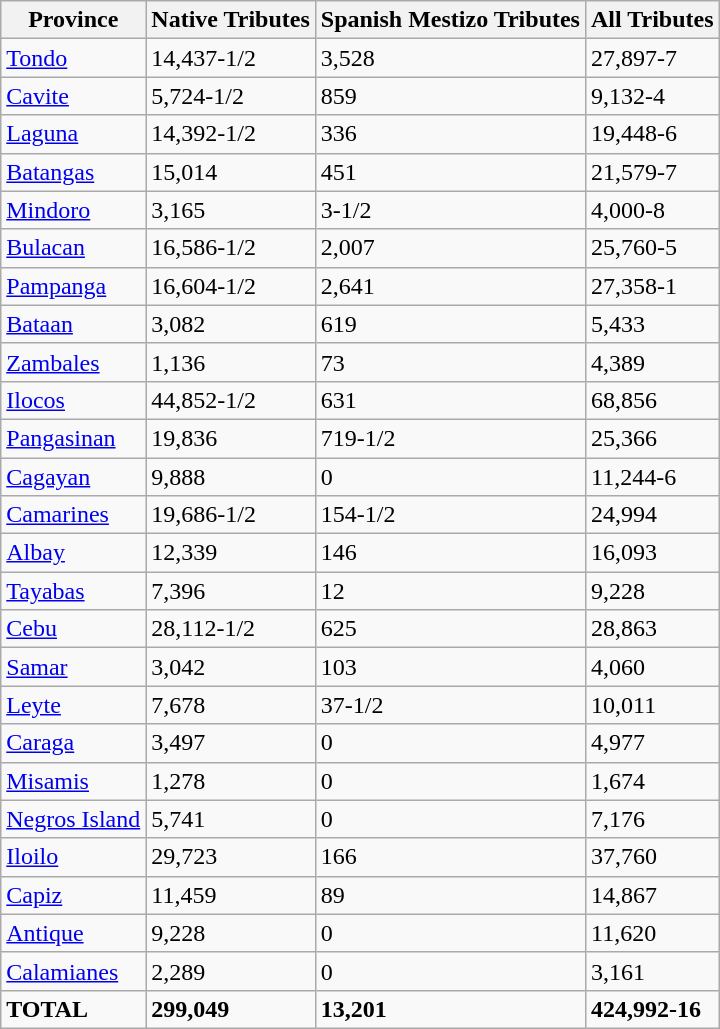<table class="wikitable">
<tr>
<th>Province</th>
<th>Native Tributes</th>
<th>Spanish Mestizo Tributes</th>
<th>All Tributes</th>
</tr>
<tr>
<td><a href='#'>Tondo</a></td>
<td>14,437-1/2</td>
<td>3,528</td>
<td>27,897-7</td>
</tr>
<tr>
<td><a href='#'>Cavite</a></td>
<td>5,724-1/2</td>
<td>859</td>
<td>9,132-4</td>
</tr>
<tr>
<td><a href='#'>Laguna</a></td>
<td>14,392-1/2</td>
<td>336</td>
<td>19,448-6</td>
</tr>
<tr>
<td><a href='#'>Batangas</a></td>
<td>15,014</td>
<td>451</td>
<td>21,579-7</td>
</tr>
<tr>
<td><a href='#'>Mindoro</a></td>
<td>3,165</td>
<td>3-1/2</td>
<td>4,000-8</td>
</tr>
<tr>
<td><a href='#'>Bulacan</a></td>
<td>16,586-1/2</td>
<td>2,007</td>
<td>25,760-5</td>
</tr>
<tr>
<td><a href='#'>Pampanga</a></td>
<td>16,604-1/2</td>
<td>2,641</td>
<td>27,358-1</td>
</tr>
<tr>
<td><a href='#'>Bataan</a></td>
<td>3,082</td>
<td>619</td>
<td>5,433</td>
</tr>
<tr>
<td><a href='#'>Zambales</a></td>
<td>1,136</td>
<td>73</td>
<td>4,389</td>
</tr>
<tr>
<td><a href='#'>Ilocos</a></td>
<td>44,852-1/2</td>
<td>631</td>
<td>68,856</td>
</tr>
<tr>
<td><a href='#'>Pangasinan</a></td>
<td>19,836</td>
<td>719-1/2</td>
<td>25,366</td>
</tr>
<tr>
<td><a href='#'>Cagayan</a></td>
<td>9,888</td>
<td>0</td>
<td>11,244-6</td>
</tr>
<tr>
<td><a href='#'>Camarines</a></td>
<td>19,686-1/2</td>
<td>154-1/2</td>
<td>24,994</td>
</tr>
<tr>
<td><a href='#'>Albay</a></td>
<td>12,339</td>
<td>146</td>
<td>16,093</td>
</tr>
<tr>
<td><a href='#'>Tayabas</a></td>
<td>7,396</td>
<td>12</td>
<td>9,228</td>
</tr>
<tr>
<td><a href='#'>Cebu</a></td>
<td>28,112-1/2</td>
<td>625</td>
<td>28,863</td>
</tr>
<tr>
<td><a href='#'>Samar</a></td>
<td>3,042</td>
<td>103</td>
<td>4,060</td>
</tr>
<tr>
<td><a href='#'>Leyte</a></td>
<td>7,678</td>
<td>37-1/2</td>
<td>10,011</td>
</tr>
<tr>
<td><a href='#'>Caraga</a></td>
<td>3,497</td>
<td>0</td>
<td>4,977</td>
</tr>
<tr>
<td><a href='#'>Misamis</a></td>
<td>1,278</td>
<td>0</td>
<td>1,674</td>
</tr>
<tr>
<td><a href='#'>Negros Island</a></td>
<td>5,741</td>
<td>0</td>
<td>7,176</td>
</tr>
<tr>
<td><a href='#'>Iloilo</a></td>
<td>29,723</td>
<td>166</td>
<td>37,760</td>
</tr>
<tr>
<td><a href='#'>Capiz</a></td>
<td>11,459</td>
<td>89</td>
<td>14,867</td>
</tr>
<tr>
<td><a href='#'>Antique</a></td>
<td>9,228</td>
<td>0</td>
<td>11,620</td>
</tr>
<tr>
<td><a href='#'>Calamianes</a></td>
<td>2,289</td>
<td>0</td>
<td>3,161</td>
</tr>
<tr>
<td><strong>TOTAL</strong></td>
<td><strong>299,049</strong></td>
<td><strong>13,201</strong></td>
<td><strong> 424,992-16</strong></td>
</tr>
</table>
